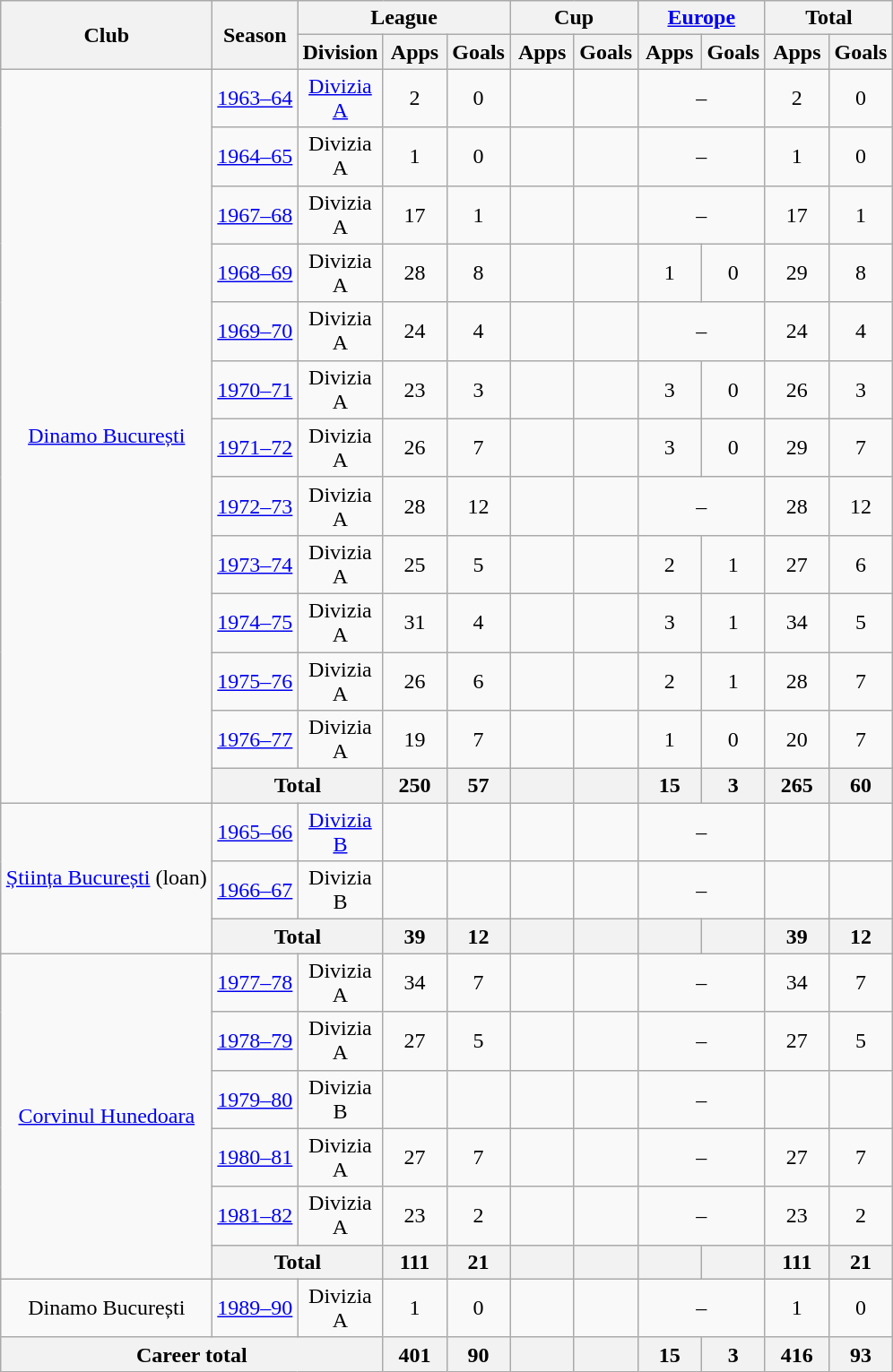<table class="wikitable" style="text-align:center">
<tr>
<th rowspan="2" width="150">Club</th>
<th rowspan="2">Season</th>
<th colspan="3">League</th>
<th colspan="2">Cup</th>
<th colspan="2"><a href='#'>Europe</a></th>
<th colspan="2">Total</th>
</tr>
<tr>
<th width="40">Division</th>
<th width="40">Apps</th>
<th width="40">Goals</th>
<th width="40">Apps</th>
<th width="40">Goals</th>
<th width="40">Apps</th>
<th width="40">Goals</th>
<th width="40">Apps</th>
<th width="40">Goals</th>
</tr>
<tr>
<td rowspan="13"><a href='#'>Dinamo București</a></td>
<td><a href='#'>1963–64</a></td>
<td><a href='#'>Divizia A</a></td>
<td>2</td>
<td>0</td>
<td></td>
<td></td>
<td colspan="2">–</td>
<td>2</td>
<td>0</td>
</tr>
<tr>
<td><a href='#'>1964–65</a></td>
<td>Divizia A</td>
<td>1</td>
<td>0</td>
<td></td>
<td></td>
<td colspan="2">–</td>
<td>1</td>
<td>0</td>
</tr>
<tr>
<td><a href='#'>1967–68</a></td>
<td>Divizia A</td>
<td>17</td>
<td>1</td>
<td></td>
<td></td>
<td colspan="2">–</td>
<td>17</td>
<td>1</td>
</tr>
<tr>
<td><a href='#'>1968–69</a></td>
<td>Divizia A</td>
<td>28</td>
<td>8</td>
<td></td>
<td></td>
<td>1</td>
<td>0</td>
<td>29</td>
<td>8</td>
</tr>
<tr>
<td><a href='#'>1969–70</a></td>
<td>Divizia A</td>
<td>24</td>
<td>4</td>
<td></td>
<td></td>
<td colspan="2">–</td>
<td>24</td>
<td>4</td>
</tr>
<tr>
<td><a href='#'>1970–71</a></td>
<td>Divizia A</td>
<td>23</td>
<td>3</td>
<td></td>
<td></td>
<td>3</td>
<td>0</td>
<td>26</td>
<td>3</td>
</tr>
<tr>
<td><a href='#'>1971–72</a></td>
<td>Divizia A</td>
<td>26</td>
<td>7</td>
<td></td>
<td></td>
<td>3</td>
<td>0</td>
<td>29</td>
<td>7</td>
</tr>
<tr>
<td><a href='#'>1972–73</a></td>
<td>Divizia A</td>
<td>28</td>
<td>12</td>
<td></td>
<td></td>
<td colspan="2">–</td>
<td>28</td>
<td>12</td>
</tr>
<tr>
<td><a href='#'>1973–74</a></td>
<td>Divizia A</td>
<td>25</td>
<td>5</td>
<td></td>
<td></td>
<td>2</td>
<td>1</td>
<td>27</td>
<td>6</td>
</tr>
<tr>
<td><a href='#'>1974–75</a></td>
<td>Divizia A</td>
<td>31</td>
<td>4</td>
<td></td>
<td></td>
<td>3</td>
<td>1</td>
<td>34</td>
<td>5</td>
</tr>
<tr>
<td><a href='#'>1975–76</a></td>
<td>Divizia A</td>
<td>26</td>
<td>6</td>
<td></td>
<td></td>
<td>2</td>
<td>1</td>
<td>28</td>
<td>7</td>
</tr>
<tr>
<td><a href='#'>1976–77</a></td>
<td>Divizia A</td>
<td>19</td>
<td>7</td>
<td></td>
<td></td>
<td>1</td>
<td>0</td>
<td>20</td>
<td>7</td>
</tr>
<tr>
<th colspan="2">Total</th>
<th>250</th>
<th>57</th>
<th></th>
<th></th>
<th>15</th>
<th>3</th>
<th>265</th>
<th>60</th>
</tr>
<tr>
<td rowspan="3"><a href='#'>Știința București</a> (loan)</td>
<td><a href='#'>1965–66</a></td>
<td><a href='#'>Divizia B</a></td>
<td></td>
<td></td>
<td></td>
<td></td>
<td colspan="2">–</td>
<td></td>
<td></td>
</tr>
<tr>
<td><a href='#'>1966–67</a></td>
<td>Divizia B</td>
<td></td>
<td></td>
<td></td>
<td></td>
<td colspan="2">–</td>
<td></td>
<td></td>
</tr>
<tr>
<th colspan="2">Total</th>
<th>39</th>
<th>12</th>
<th></th>
<th></th>
<th></th>
<th></th>
<th>39</th>
<th>12</th>
</tr>
<tr>
<td rowspan="6"><a href='#'>Corvinul Hunedoara</a></td>
<td><a href='#'>1977–78</a></td>
<td>Divizia A</td>
<td>34</td>
<td>7</td>
<td></td>
<td></td>
<td colspan="2">–</td>
<td>34</td>
<td>7</td>
</tr>
<tr>
<td><a href='#'>1978–79</a></td>
<td>Divizia A</td>
<td>27</td>
<td>5</td>
<td></td>
<td></td>
<td colspan="2">–</td>
<td>27</td>
<td>5</td>
</tr>
<tr>
<td><a href='#'>1979–80</a></td>
<td>Divizia B</td>
<td></td>
<td></td>
<td></td>
<td></td>
<td colspan="2">–</td>
<td></td>
<td></td>
</tr>
<tr>
<td><a href='#'>1980–81</a></td>
<td>Divizia A</td>
<td>27</td>
<td>7</td>
<td></td>
<td></td>
<td colspan="2">–</td>
<td>27</td>
<td>7</td>
</tr>
<tr>
<td><a href='#'>1981–82</a></td>
<td>Divizia A</td>
<td>23</td>
<td>2</td>
<td></td>
<td></td>
<td colspan="2">–</td>
<td>23</td>
<td>2</td>
</tr>
<tr>
<th colspan="2">Total</th>
<th>111</th>
<th>21</th>
<th></th>
<th></th>
<th></th>
<th></th>
<th>111</th>
<th>21</th>
</tr>
<tr>
<td>Dinamo București</td>
<td><a href='#'>1989–90</a></td>
<td>Divizia A</td>
<td>1</td>
<td>0</td>
<td></td>
<td></td>
<td colspan="2">–</td>
<td>1</td>
<td>0</td>
</tr>
<tr>
<th colspan="3">Career total</th>
<th>401</th>
<th>90</th>
<th></th>
<th></th>
<th>15</th>
<th>3</th>
<th>416</th>
<th>93</th>
</tr>
</table>
